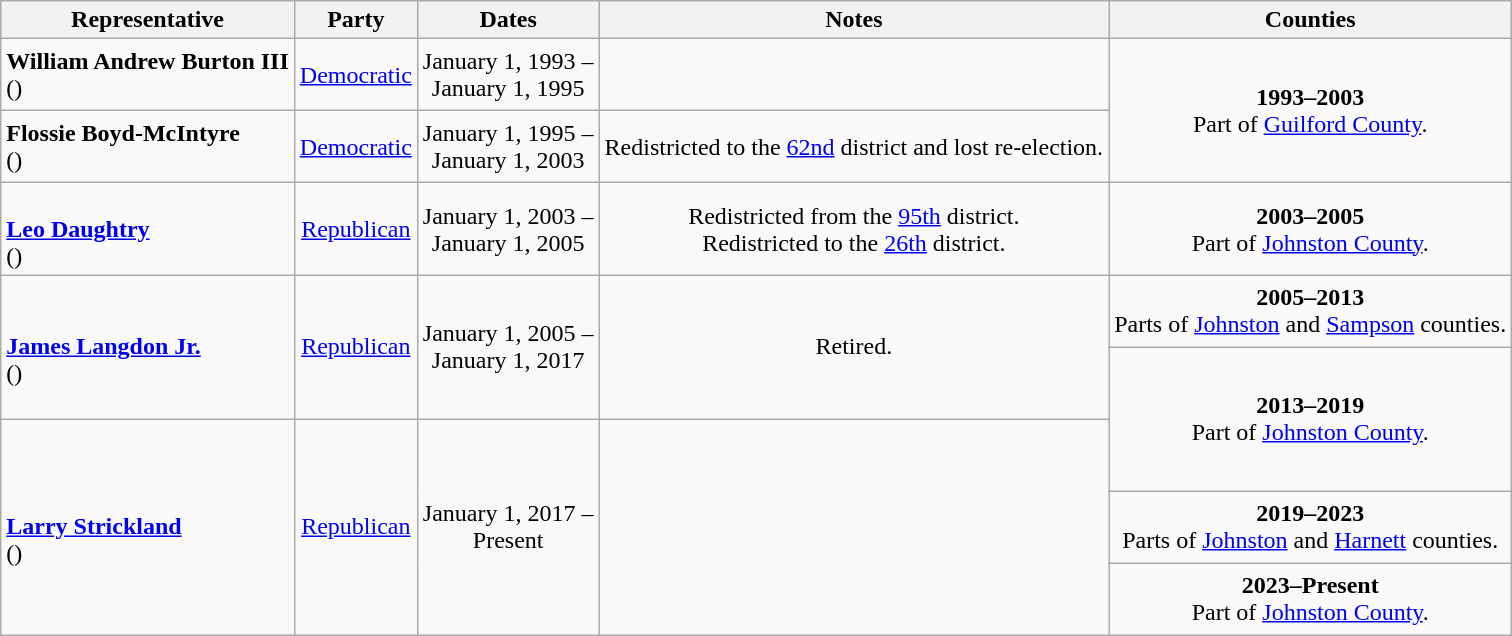<table class=wikitable style="text-align:center">
<tr>
<th>Representative</th>
<th>Party</th>
<th>Dates</th>
<th>Notes</th>
<th>Counties</th>
</tr>
<tr style="height:3em">
<td align=left><strong>William Andrew Burton III</strong><br>()</td>
<td><a href='#'>Democratic</a></td>
<td nowrap>January 1, 1993 – <br> January 1, 1995</td>
<td></td>
<td rowspan=2><strong>1993–2003</strong> <br> Part of <a href='#'>Guilford County</a>.</td>
</tr>
<tr style="height:3em">
<td align=left><strong>Flossie Boyd-McIntyre</strong><br>()</td>
<td><a href='#'>Democratic</a></td>
<td nowrap>January 1, 1995 – <br> January 1, 2003</td>
<td>Redistricted to the <a href='#'>62nd</a> district and lost re-election.</td>
</tr>
<tr style="height:3em">
<td align=left><br><strong><a href='#'>Leo Daughtry</a></strong><br>()</td>
<td><a href='#'>Republican</a></td>
<td nowrap>January 1, 2003 – <br> January 1, 2005</td>
<td>Redistricted from the <a href='#'>95th</a> district. <br> Redistricted to the <a href='#'>26th</a> district.</td>
<td><strong>2003–2005</strong> <br> Part of <a href='#'>Johnston County</a>.</td>
</tr>
<tr style="height:3em">
<td rowspan=2 align=left><br><strong><a href='#'>James Langdon Jr.</a></strong><br>()</td>
<td rowspan=2 ><a href='#'>Republican</a></td>
<td rowspan=2 nowrap>January 1, 2005 – <br> January 1, 2017</td>
<td rowspan=2>Retired.</td>
<td><strong>2005–2013</strong> <br> Parts of <a href='#'>Johnston</a> and <a href='#'>Sampson</a> counties.</td>
</tr>
<tr style="height:3em">
<td rowspan=2><strong>2013–2019</strong> <br> Part of <a href='#'>Johnston County</a>.</td>
</tr>
<tr style="height:3em">
<td rowspan=3 align=left><br><strong><a href='#'>Larry Strickland</a></strong><br>()</td>
<td rowspan=3 ><a href='#'>Republican</a></td>
<td rowspan=3 nowrap>January 1, 2017 – <br> Present</td>
<td rowspan=3></td>
</tr>
<tr style="height:3em">
<td><strong>2019–2023</strong> <br> Parts of <a href='#'>Johnston</a> and <a href='#'>Harnett</a> counties.</td>
</tr>
<tr style="height:3em">
<td><strong>2023–Present</strong> <br> Part of <a href='#'>Johnston County</a>.</td>
</tr>
</table>
